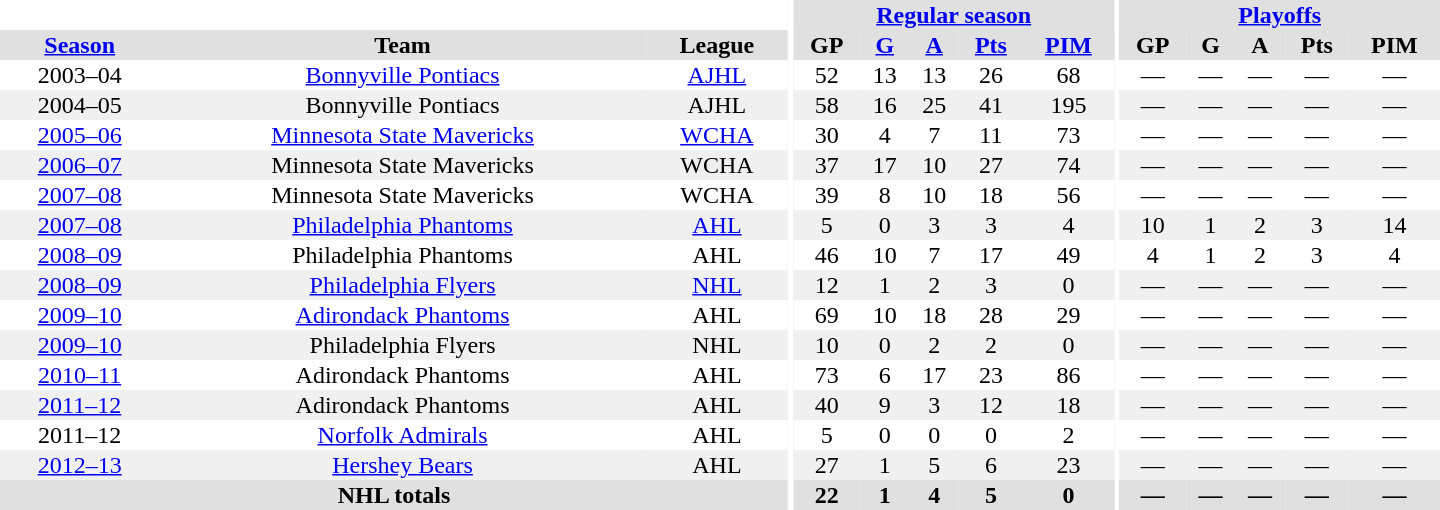<table border="0" cellpadding="1" cellspacing="0" style="text-align:center; width:60em">
<tr bgcolor="#e0e0e0">
<th colspan="3" bgcolor="#ffffff"></th>
<th rowspan="99" bgcolor="#ffffff"></th>
<th colspan="5"><a href='#'>Regular season</a></th>
<th rowspan="99" bgcolor="#ffffff"></th>
<th colspan="5"><a href='#'>Playoffs</a></th>
</tr>
<tr bgcolor="#e0e0e0">
<th><a href='#'>Season</a></th>
<th>Team</th>
<th>League</th>
<th>GP</th>
<th><a href='#'>G</a></th>
<th><a href='#'>A</a></th>
<th><a href='#'>Pts</a></th>
<th><a href='#'>PIM</a></th>
<th>GP</th>
<th>G</th>
<th>A</th>
<th>Pts</th>
<th>PIM</th>
</tr>
<tr ALIGN="center">
<td>2003–04</td>
<td><a href='#'>Bonnyville Pontiacs</a></td>
<td><a href='#'>AJHL</a></td>
<td>52</td>
<td>13</td>
<td>13</td>
<td>26</td>
<td>68</td>
<td>—</td>
<td>—</td>
<td>—</td>
<td>—</td>
<td>—</td>
</tr>
<tr ALIGN="center" bgcolor="#f0f0f0">
<td>2004–05</td>
<td>Bonnyville Pontiacs</td>
<td>AJHL</td>
<td>58</td>
<td>16</td>
<td>25</td>
<td>41</td>
<td>195</td>
<td>—</td>
<td>—</td>
<td>—</td>
<td>—</td>
<td>—</td>
</tr>
<tr ALIGN="center">
<td><a href='#'>2005–06</a></td>
<td><a href='#'>Minnesota State Mavericks</a></td>
<td><a href='#'>WCHA</a></td>
<td>30</td>
<td>4</td>
<td>7</td>
<td>11</td>
<td>73</td>
<td>—</td>
<td>—</td>
<td>—</td>
<td>—</td>
<td>—</td>
</tr>
<tr ALIGN="center" bgcolor="#f0f0f0">
<td><a href='#'>2006–07</a></td>
<td>Minnesota State Mavericks</td>
<td>WCHA</td>
<td>37</td>
<td>17</td>
<td>10</td>
<td>27</td>
<td>74</td>
<td>—</td>
<td>—</td>
<td>—</td>
<td>—</td>
<td>—</td>
</tr>
<tr ALIGN="center">
<td><a href='#'>2007–08</a></td>
<td>Minnesota State Mavericks</td>
<td>WCHA</td>
<td>39</td>
<td>8</td>
<td>10</td>
<td>18</td>
<td>56</td>
<td>—</td>
<td>—</td>
<td>—</td>
<td>—</td>
<td>—</td>
</tr>
<tr ALIGN="center" bgcolor="#f0f0f0">
<td><a href='#'>2007–08</a></td>
<td><a href='#'>Philadelphia Phantoms</a></td>
<td><a href='#'>AHL</a></td>
<td>5</td>
<td>0</td>
<td>3</td>
<td>3</td>
<td>4</td>
<td>10</td>
<td>1</td>
<td>2</td>
<td>3</td>
<td>14</td>
</tr>
<tr ALIGN="center">
<td><a href='#'>2008–09</a></td>
<td>Philadelphia Phantoms</td>
<td>AHL</td>
<td>46</td>
<td>10</td>
<td>7</td>
<td>17</td>
<td>49</td>
<td>4</td>
<td>1</td>
<td>2</td>
<td>3</td>
<td>4</td>
</tr>
<tr ALIGN="center" bgcolor="#f0f0f0">
<td><a href='#'>2008–09</a></td>
<td><a href='#'>Philadelphia Flyers</a></td>
<td><a href='#'>NHL</a></td>
<td>12</td>
<td>1</td>
<td>2</td>
<td>3</td>
<td>0</td>
<td>—</td>
<td>—</td>
<td>—</td>
<td>—</td>
<td>—</td>
</tr>
<tr ALIGN="center">
<td><a href='#'>2009–10</a></td>
<td><a href='#'>Adirondack Phantoms</a></td>
<td>AHL</td>
<td>69</td>
<td>10</td>
<td>18</td>
<td>28</td>
<td>29</td>
<td>—</td>
<td>—</td>
<td>—</td>
<td>—</td>
<td>—</td>
</tr>
<tr ALIGN="center" bgcolor="#f0f0f0">
<td><a href='#'>2009–10</a></td>
<td>Philadelphia Flyers</td>
<td>NHL</td>
<td>10</td>
<td>0</td>
<td>2</td>
<td>2</td>
<td>0</td>
<td>—</td>
<td>—</td>
<td>—</td>
<td>—</td>
<td>—</td>
</tr>
<tr ALIGN="center">
<td><a href='#'>2010–11</a></td>
<td>Adirondack Phantoms</td>
<td>AHL</td>
<td>73</td>
<td>6</td>
<td>17</td>
<td>23</td>
<td>86</td>
<td>—</td>
<td>—</td>
<td>—</td>
<td>—</td>
<td>—</td>
</tr>
<tr ALIGN="center" bgcolor="#f0f0f0">
<td><a href='#'>2011–12</a></td>
<td>Adirondack Phantoms</td>
<td>AHL</td>
<td>40</td>
<td>9</td>
<td>3</td>
<td>12</td>
<td>18</td>
<td>—</td>
<td>—</td>
<td>—</td>
<td>—</td>
<td>—</td>
</tr>
<tr ALIGN="center">
<td>2011–12</td>
<td><a href='#'>Norfolk Admirals</a></td>
<td>AHL</td>
<td>5</td>
<td>0</td>
<td>0</td>
<td>0</td>
<td>2</td>
<td>—</td>
<td>—</td>
<td>—</td>
<td>—</td>
<td>—</td>
</tr>
<tr ALIGN="center" bgcolor="#f0f0f0">
<td><a href='#'>2012–13</a></td>
<td><a href='#'>Hershey Bears</a></td>
<td>AHL</td>
<td>27</td>
<td>1</td>
<td>5</td>
<td>6</td>
<td>23</td>
<td>—</td>
<td>—</td>
<td>—</td>
<td>—</td>
<td>—</td>
</tr>
<tr ALIGN="center" bgcolor="#e0e0e0">
<th colspan="3">NHL totals</th>
<th>22</th>
<th>1</th>
<th>4</th>
<th>5</th>
<th>0</th>
<th>—</th>
<th>—</th>
<th>—</th>
<th>—</th>
<th>—</th>
</tr>
</table>
